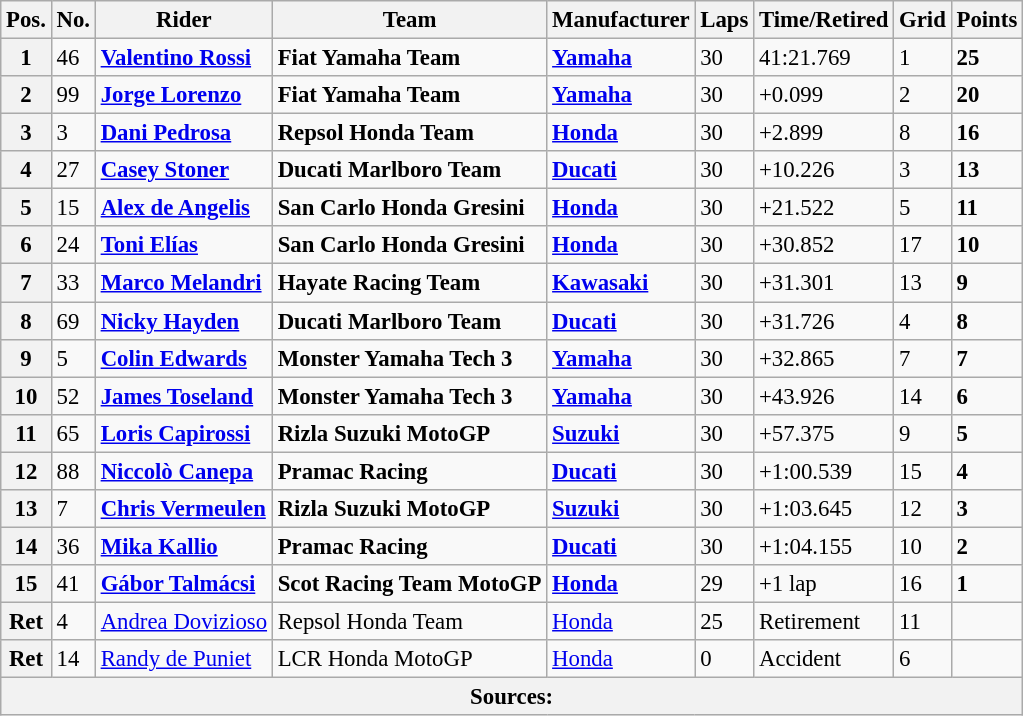<table class="wikitable" style="font-size: 95%;">
<tr>
<th>Pos.</th>
<th>No.</th>
<th>Rider</th>
<th>Team</th>
<th>Manufacturer</th>
<th>Laps</th>
<th>Time/Retired</th>
<th>Grid</th>
<th>Points</th>
</tr>
<tr>
<th>1</th>
<td>46</td>
<td> <strong><a href='#'>Valentino Rossi</a></strong></td>
<td><strong>Fiat Yamaha Team</strong></td>
<td><strong><a href='#'>Yamaha</a></strong></td>
<td>30</td>
<td>41:21.769</td>
<td>1</td>
<td><strong>25</strong></td>
</tr>
<tr>
<th>2</th>
<td>99</td>
<td> <strong><a href='#'>Jorge Lorenzo</a></strong></td>
<td><strong>Fiat Yamaha Team</strong></td>
<td><strong><a href='#'>Yamaha</a></strong></td>
<td>30</td>
<td>+0.099</td>
<td>2</td>
<td><strong>20</strong></td>
</tr>
<tr>
<th>3</th>
<td>3</td>
<td> <strong><a href='#'>Dani Pedrosa</a></strong></td>
<td><strong>Repsol Honda Team</strong></td>
<td><strong><a href='#'>Honda</a></strong></td>
<td>30</td>
<td>+2.899</td>
<td>8</td>
<td><strong>16</strong></td>
</tr>
<tr>
<th>4</th>
<td>27</td>
<td> <strong><a href='#'>Casey Stoner</a></strong></td>
<td><strong>Ducati Marlboro Team</strong></td>
<td><strong><a href='#'>Ducati</a></strong></td>
<td>30</td>
<td>+10.226</td>
<td>3</td>
<td><strong>13</strong></td>
</tr>
<tr>
<th>5</th>
<td>15</td>
<td> <strong><a href='#'>Alex de Angelis</a></strong></td>
<td><strong>San Carlo Honda Gresini</strong></td>
<td><strong><a href='#'>Honda</a></strong></td>
<td>30</td>
<td>+21.522</td>
<td>5</td>
<td><strong>11</strong></td>
</tr>
<tr>
<th>6</th>
<td>24</td>
<td> <strong><a href='#'>Toni Elías</a></strong></td>
<td><strong>San Carlo Honda Gresini</strong></td>
<td><strong><a href='#'>Honda</a></strong></td>
<td>30</td>
<td>+30.852</td>
<td>17</td>
<td><strong>10</strong></td>
</tr>
<tr>
<th>7</th>
<td>33</td>
<td> <strong><a href='#'>Marco Melandri</a></strong></td>
<td><strong>Hayate Racing Team</strong></td>
<td><strong><a href='#'>Kawasaki</a></strong></td>
<td>30</td>
<td>+31.301</td>
<td>13</td>
<td><strong>9</strong></td>
</tr>
<tr>
<th>8</th>
<td>69</td>
<td> <strong><a href='#'>Nicky Hayden</a></strong></td>
<td><strong>Ducati Marlboro Team</strong></td>
<td><strong><a href='#'>Ducati</a></strong></td>
<td>30</td>
<td>+31.726</td>
<td>4</td>
<td><strong>8</strong></td>
</tr>
<tr>
<th>9</th>
<td>5</td>
<td> <strong><a href='#'>Colin Edwards</a></strong></td>
<td><strong>Monster Yamaha Tech 3</strong></td>
<td><strong><a href='#'>Yamaha</a></strong></td>
<td>30</td>
<td>+32.865</td>
<td>7</td>
<td><strong>7</strong></td>
</tr>
<tr>
<th>10</th>
<td>52</td>
<td> <strong><a href='#'>James Toseland</a></strong></td>
<td><strong>Monster Yamaha Tech 3</strong></td>
<td><strong><a href='#'>Yamaha</a></strong></td>
<td>30</td>
<td>+43.926</td>
<td>14</td>
<td><strong>6</strong></td>
</tr>
<tr>
<th>11</th>
<td>65</td>
<td> <strong><a href='#'>Loris Capirossi</a></strong></td>
<td><strong>Rizla Suzuki MotoGP</strong></td>
<td><strong><a href='#'>Suzuki</a></strong></td>
<td>30</td>
<td>+57.375</td>
<td>9</td>
<td><strong>5</strong></td>
</tr>
<tr>
<th>12</th>
<td>88</td>
<td> <strong><a href='#'>Niccolò Canepa</a></strong></td>
<td><strong>Pramac Racing</strong></td>
<td><strong><a href='#'>Ducati</a></strong></td>
<td>30</td>
<td>+1:00.539</td>
<td>15</td>
<td><strong>4</strong></td>
</tr>
<tr>
<th>13</th>
<td>7</td>
<td> <strong><a href='#'>Chris Vermeulen</a></strong></td>
<td><strong>Rizla Suzuki MotoGP</strong></td>
<td><strong><a href='#'>Suzuki</a></strong></td>
<td>30</td>
<td>+1:03.645</td>
<td>12</td>
<td><strong>3</strong></td>
</tr>
<tr>
<th>14</th>
<td>36</td>
<td> <strong><a href='#'>Mika Kallio</a></strong></td>
<td><strong>Pramac Racing</strong></td>
<td><strong><a href='#'>Ducati</a></strong></td>
<td>30</td>
<td>+1:04.155</td>
<td>10</td>
<td><strong>2</strong></td>
</tr>
<tr>
<th>15</th>
<td>41</td>
<td> <strong><a href='#'>Gábor Talmácsi</a></strong></td>
<td><strong>Scot Racing Team MotoGP</strong></td>
<td><strong><a href='#'>Honda</a></strong></td>
<td>29</td>
<td>+1 lap</td>
<td>16</td>
<td><strong>1</strong></td>
</tr>
<tr>
<th>Ret</th>
<td>4</td>
<td> <a href='#'>Andrea Dovizioso</a></td>
<td>Repsol Honda Team</td>
<td><a href='#'>Honda</a></td>
<td>25</td>
<td>Retirement</td>
<td>11</td>
<td></td>
</tr>
<tr>
<th>Ret</th>
<td>14</td>
<td> <a href='#'>Randy de Puniet</a></td>
<td>LCR Honda MotoGP</td>
<td><a href='#'>Honda</a></td>
<td>0</td>
<td>Accident</td>
<td>6</td>
<td></td>
</tr>
<tr>
<th colspan=9>Sources: </th>
</tr>
</table>
